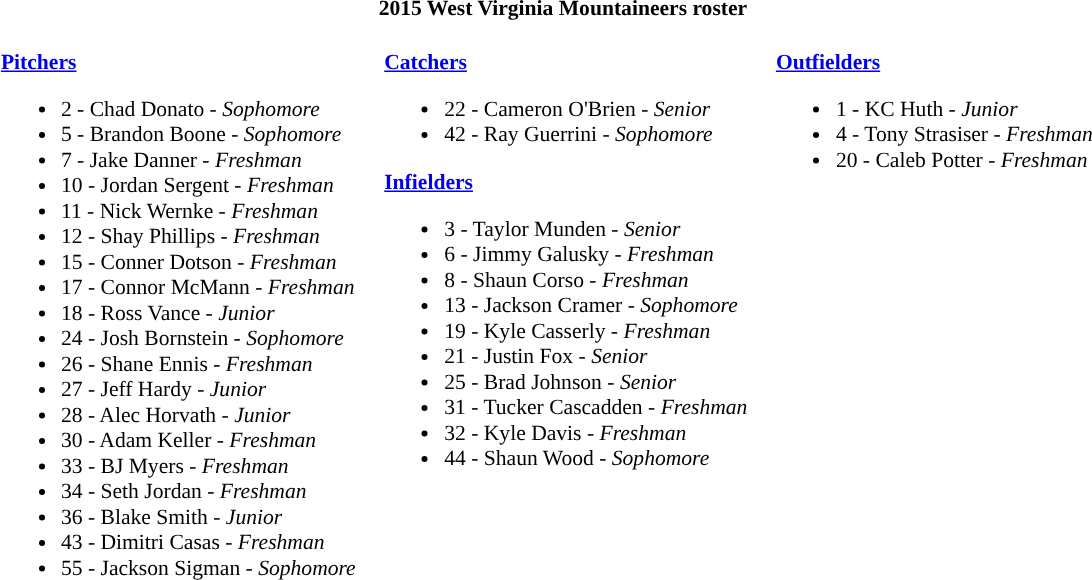<table class="toccolours" style="border-collapse:collapse; font-size:90%;">
<tr>
<th colspan=9>2015 West Virginia Mountaineers roster</th>
</tr>
<tr>
<td width="03"> </td>
<td valign="top"><br><strong><a href='#'>Pitchers</a></strong><ul><li>2 - Chad Donato - <em>Sophomore</em></li><li>5 - Brandon Boone - <em>Sophomore</em></li><li>7 - Jake Danner - <em>Freshman</em></li><li>10 - Jordan Sergent - <em> Freshman</em></li><li>11 - Nick Wernke - <em> Freshman</em></li><li>12 - Shay Phillips - <em> Freshman</em></li><li>15 - Conner Dotson - <em>Freshman</em></li><li>17 - Connor McMann - <em>Freshman</em></li><li>18 - Ross Vance - <em> Junior</em></li><li>24 - Josh Bornstein - <em> Sophomore</em></li><li>26 - Shane Ennis - <em>Freshman</em></li><li>27 - Jeff Hardy - <em>Junior</em></li><li>28 - Alec Horvath - <em> Junior</em></li><li>30 - Adam Keller - <em>Freshman</em></li><li>33 - BJ Myers - <em>Freshman</em></li><li>34 - Seth Jordan - <em>Freshman</em></li><li>36 - Blake Smith - <em>Junior</em></li><li>43 - Dimitri Casas - <em> Freshman</em></li><li>55 - Jackson Sigman - <em>Sophomore</em></li></ul></td>
<td width="15"> </td>
<td valign="top"><br><strong><a href='#'>Catchers</a></strong><ul><li>22 - Cameron O'Brien - <em>Senior</em></li><li>42 - Ray Guerrini - <em> Sophomore</em></li></ul><strong><a href='#'>Infielders</a></strong><ul><li>3 - Taylor Munden - <em>Senior</em></li><li>6 - Jimmy Galusky - <em>Freshman</em></li><li>8 - Shaun Corso - <em> Freshman</em></li><li>13 - Jackson Cramer - <em>Sophomore</em></li><li>19 - Kyle Casserly - <em>Freshman</em></li><li>21 - Justin Fox - <em>Senior</em></li><li>25 - Brad Johnson - <em> Senior</em></li><li>31 - Tucker Cascadden - <em>Freshman</em></li><li>32 - Kyle Davis - <em>Freshman</em></li><li>44 - Shaun Wood - <em> Sophomore</em></li></ul></td>
<td width="15"> </td>
<td valign="top"><br><strong><a href='#'>Outfielders</a></strong><ul><li>1 - KC Huth - <em> Junior</em></li><li>4 - Tony Strasiser - <em> Freshman</em></li><li>20 - Caleb Potter - <em>Freshman</em></li></ul></td>
<td width="25"> </td>
</tr>
</table>
